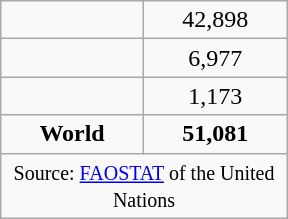<table class="wikitable"  style="float:right; width:12em; text-align:center;">
<tr>
<td></td>
<td>42,898</td>
</tr>
<tr>
<td></td>
<td>6,977</td>
</tr>
<tr>
<td></td>
<td>1,173</td>
</tr>
<tr>
<td><strong>World</strong></td>
<td><strong>51,081</strong></td>
</tr>
<tr>
<td colspan="2"><small>Source: <a href='#'>FAOSTAT</a> of the United Nations</small></td>
</tr>
</table>
